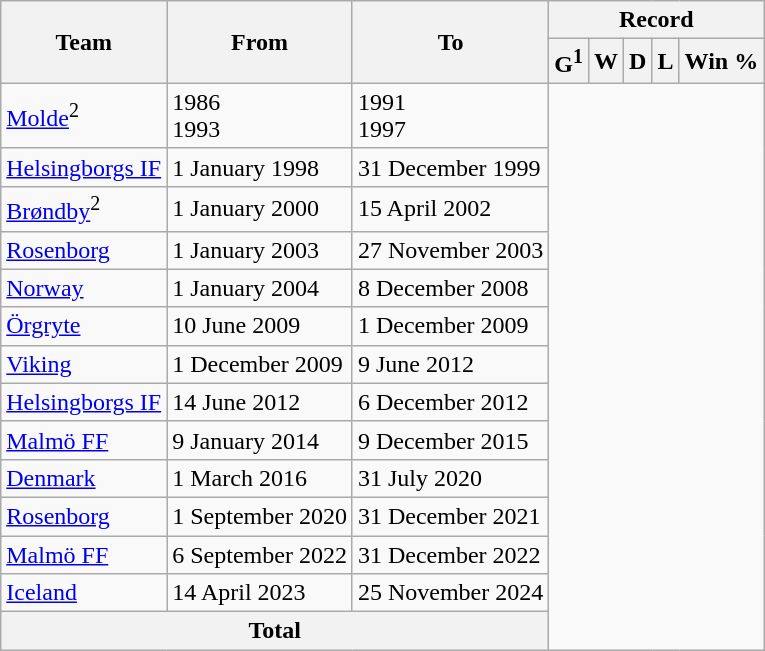<table class="wikitable" style="text-align: center">
<tr>
<th rowspan=2>Team</th>
<th rowspan=2>From</th>
<th rowspan=2>To</th>
<th colspan=5>Record</th>
</tr>
<tr>
<th>G<sup>1</sup></th>
<th>W</th>
<th>D</th>
<th>L</th>
<th>Win %</th>
</tr>
<tr>
<td align=left><a href='#'>Molde</a><sup>2</sup></td>
<td align=left>1986<br>1993</td>
<td align=left>1991<br>1997<br></td>
</tr>
<tr>
<td align=left><a href='#'>Helsingborgs IF</a></td>
<td align=left>1 January 1998</td>
<td align=left>31 December 1999<br></td>
</tr>
<tr>
<td align=left><a href='#'>Brøndby</a><sup>2</sup></td>
<td align=left>1 January 2000</td>
<td align=left>15 April 2002<br></td>
</tr>
<tr>
<td align=left><a href='#'>Rosenborg</a></td>
<td align=left>1 January 2003</td>
<td align=left>27 November 2003<br></td>
</tr>
<tr>
<td align=left><a href='#'>Norway</a></td>
<td align=left>1 January 2004</td>
<td align=left>8 December 2008<br></td>
</tr>
<tr>
<td align=left><a href='#'>Örgryte</a></td>
<td align=left>10 June 2009</td>
<td align=left>1 December 2009<br></td>
</tr>
<tr>
<td align=left><a href='#'>Viking</a></td>
<td align=left>1 December 2009</td>
<td align=left>9 June 2012<br></td>
</tr>
<tr>
<td align=left><a href='#'>Helsingborgs IF</a></td>
<td align=left>14 June 2012</td>
<td align=left>6 December 2012<br></td>
</tr>
<tr>
<td align=left><a href='#'>Malmö FF</a></td>
<td align=left>9 January 2014</td>
<td align=left>9 December 2015<br></td>
</tr>
<tr>
<td align=left><a href='#'>Denmark</a></td>
<td align=left>1 March 2016</td>
<td align=left>31 July 2020<br></td>
</tr>
<tr>
<td align=left><a href='#'>Rosenborg</a></td>
<td align=left>1 September 2020</td>
<td align=left>31 December 2021<br></td>
</tr>
<tr>
<td align=left><a href='#'>Malmö FF</a></td>
<td align=left>6 September 2022</td>
<td align=left>31 December 2022<br></td>
</tr>
<tr>
<td align=left><a href='#'>Iceland</a></td>
<td align=left>14 April 2023</td>
<td align=left>25 November 2024<br></td>
</tr>
<tr>
<th colspan=3>Total<br></th>
</tr>
</table>
